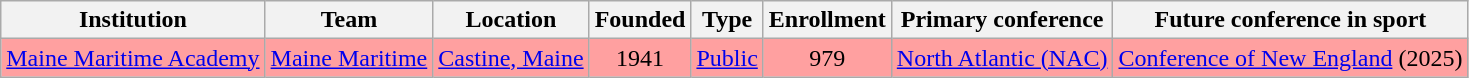<table class="sortable wikitable" style="text-align:center;">
<tr>
<th>Institution</th>
<th>Team</th>
<th>Location</th>
<th>Founded</th>
<th>Type</th>
<th>Enrollment</th>
<th>Primary conference</th>
<th>Future conference in sport</th>
</tr>
<tr bgcolor=#ffa0a0>
<td><a href='#'>Maine Maritime Academy</a></td>
<td><a href='#'>Maine Maritime</a></td>
<td><a href='#'>Castine, Maine</a></td>
<td>1941</td>
<td><a href='#'>Public</a></td>
<td>979</td>
<td><a href='#'>North Atlantic (NAC)</a></td>
<td><a href='#'>Conference of New England</a> (2025)</td>
</tr>
</table>
